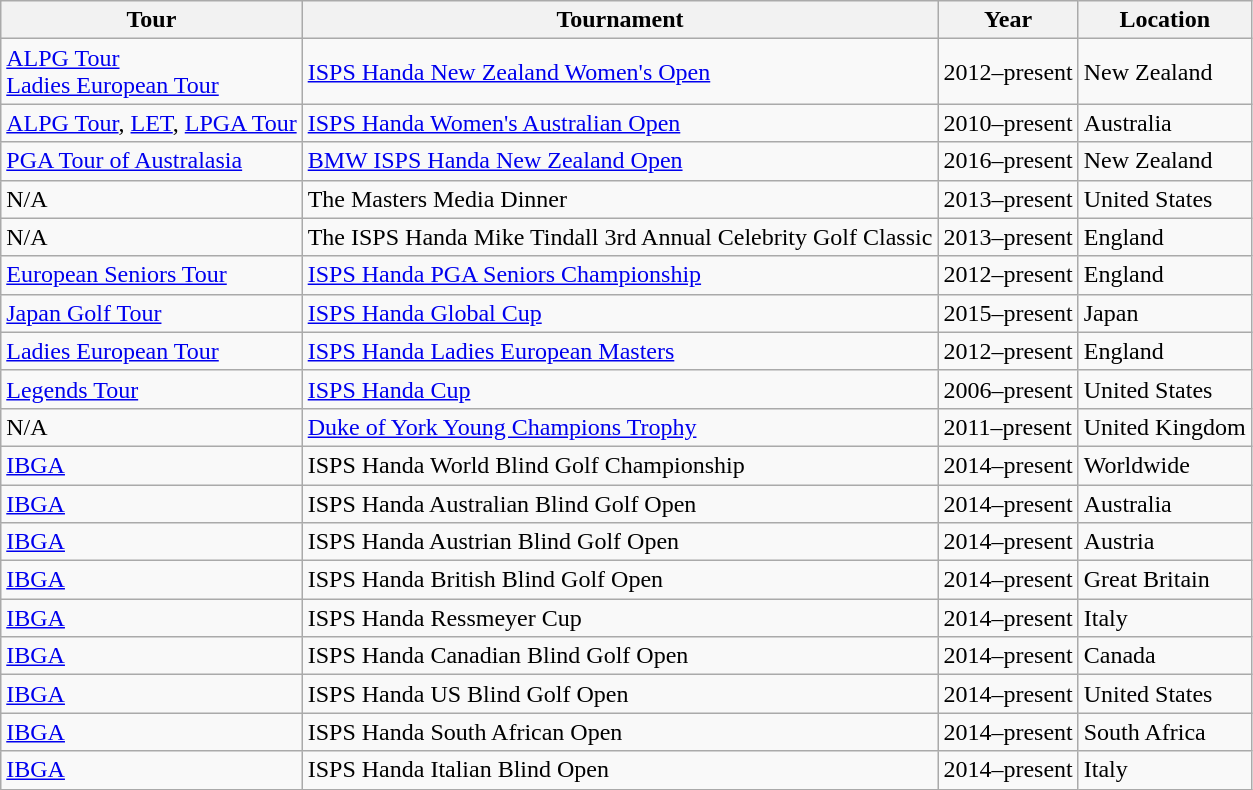<table class="wikitable sortable">
<tr>
<th>Tour</th>
<th>Tournament</th>
<th>Year</th>
<th>Location</th>
</tr>
<tr>
<td><a href='#'>ALPG Tour</a><br><a href='#'>Ladies European Tour</a></td>
<td><a href='#'>ISPS Handa New Zealand Women's Open</a></td>
<td>2012–present</td>
<td>New Zealand</td>
</tr>
<tr>
<td><a href='#'>ALPG Tour</a>, <a href='#'>LET</a>, <a href='#'>LPGA Tour</a></td>
<td><a href='#'>ISPS Handa Women's Australian Open</a></td>
<td>2010–present</td>
<td>Australia</td>
</tr>
<tr>
<td><a href='#'>PGA Tour of Australasia</a></td>
<td><a href='#'>BMW ISPS Handa New Zealand Open</a></td>
<td>2016–present</td>
<td>New Zealand</td>
</tr>
<tr>
<td>N/A</td>
<td>The Masters Media Dinner</td>
<td>2013–present</td>
<td>United States</td>
</tr>
<tr>
<td>N/A</td>
<td>The ISPS Handa Mike Tindall 3rd Annual Celebrity Golf Classic</td>
<td>2013–present</td>
<td>England</td>
</tr>
<tr>
<td><a href='#'>European Seniors Tour</a></td>
<td><a href='#'>ISPS Handa PGA Seniors Championship</a></td>
<td>2012–present</td>
<td>England</td>
</tr>
<tr>
<td><a href='#'>Japan Golf Tour</a></td>
<td><a href='#'>ISPS Handa Global Cup</a></td>
<td>2015–present</td>
<td>Japan</td>
</tr>
<tr>
<td><a href='#'>Ladies European Tour</a></td>
<td><a href='#'>ISPS Handa Ladies European Masters</a></td>
<td>2012–present</td>
<td>England</td>
</tr>
<tr>
<td><a href='#'>Legends Tour</a></td>
<td><a href='#'>ISPS Handa Cup</a></td>
<td>2006–present</td>
<td>United States</td>
</tr>
<tr>
<td>N/A</td>
<td><a href='#'>Duke of York Young Champions Trophy</a></td>
<td>2011–present</td>
<td>United Kingdom</td>
</tr>
<tr>
<td><a href='#'>IBGA</a></td>
<td>ISPS Handa World Blind Golf Championship</td>
<td>2014–present</td>
<td>Worldwide</td>
</tr>
<tr>
<td><a href='#'>IBGA</a></td>
<td>ISPS Handa Australian Blind Golf Open</td>
<td>2014–present</td>
<td>Australia</td>
</tr>
<tr>
<td><a href='#'>IBGA</a></td>
<td>ISPS Handa Austrian Blind Golf Open</td>
<td>2014–present</td>
<td>Austria</td>
</tr>
<tr>
<td><a href='#'>IBGA</a></td>
<td>ISPS Handa British Blind Golf Open</td>
<td>2014–present</td>
<td>Great Britain</td>
</tr>
<tr>
<td><a href='#'>IBGA</a></td>
<td>ISPS Handa Ressmeyer Cup</td>
<td>2014–present</td>
<td>Italy</td>
</tr>
<tr>
<td><a href='#'>IBGA</a></td>
<td>ISPS Handa Canadian Blind Golf Open</td>
<td>2014–present</td>
<td>Canada</td>
</tr>
<tr>
<td><a href='#'>IBGA</a></td>
<td>ISPS Handa US Blind Golf Open</td>
<td>2014–present</td>
<td>United States</td>
</tr>
<tr>
<td><a href='#'>IBGA</a></td>
<td>ISPS Handa South African Open</td>
<td>2014–present</td>
<td>South Africa</td>
</tr>
<tr>
<td><a href='#'>IBGA</a></td>
<td>ISPS Handa Italian Blind Open</td>
<td>2014–present</td>
<td>Italy</td>
</tr>
</table>
